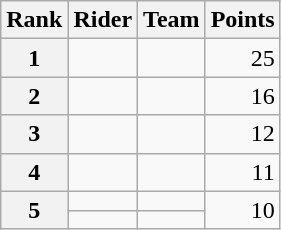<table class="wikitable">
<tr>
<th scope="col">Rank</th>
<th scope="col">Rider</th>
<th scope="col">Team</th>
<th scope="col">Points</th>
</tr>
<tr>
<th scope="row">1</th>
<td> </td>
<td></td>
<td style="text-align:right;">25</td>
</tr>
<tr>
<th scope="row">2</th>
<td></td>
<td></td>
<td style="text-align:right;">16</td>
</tr>
<tr>
<th scope="row">3</th>
<td></td>
<td></td>
<td style="text-align:right;">12</td>
</tr>
<tr>
<th scope="row">4</th>
<td></td>
<td></td>
<td style="text-align:right;">11</td>
</tr>
<tr>
<th scope="row" rowspan="2">5</th>
<td></td>
<td></td>
<td style="text-align:right;" rowspan="2">10</td>
</tr>
<tr>
<td></td>
<td></td>
</tr>
</table>
